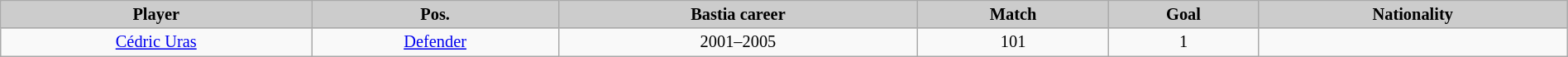<table cellpadding="4" cellspacing="0" border="1" width="100%" style="text-align: center; font-size: 85%; border: gray solid 1px; border-collapse: collapse;" class="wikitable sortable">
<tr bgcolor="#CCCCCC">
<td align="center"><strong>Player</strong></td>
<td align="center"><strong>Pos.</strong></td>
<td align="center"><strong>Bastia career</strong></td>
<td align="center"><strong>Match</strong></td>
<td align="center"><strong>Goal</strong></td>
<td align="center"><strong>Nationality</strong></td>
</tr>
<tr>
<td><a href='#'>Cédric Uras</a></td>
<td><a href='#'>Defender</a></td>
<td>2001–2005</td>
<td>101</td>
<td>1</td>
<td></td>
</tr>
</table>
